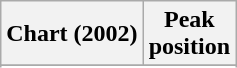<table class="wikitable sortable">
<tr>
<th scope="col">Chart (2002)</th>
<th scope="col">Peak<br>position</th>
</tr>
<tr>
</tr>
<tr>
</tr>
</table>
